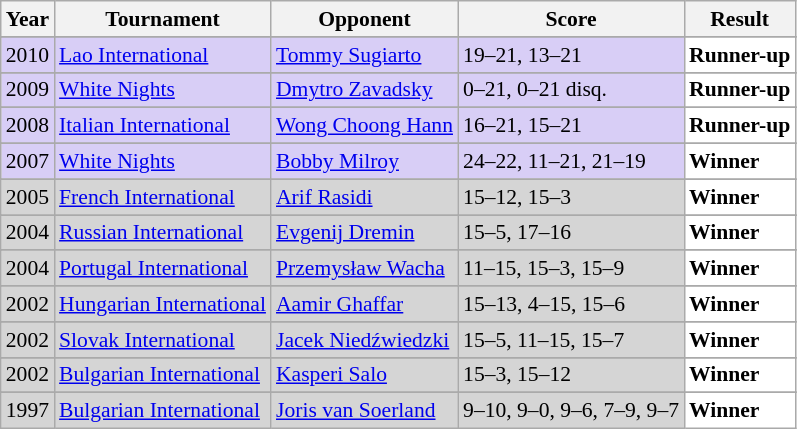<table class="sortable wikitable" style="font-size: 90%;">
<tr>
<th>Year</th>
<th>Tournament</th>
<th>Opponent</th>
<th>Score</th>
<th>Result</th>
</tr>
<tr>
</tr>
<tr style="background:#D8CEF6">
<td align="center">2010</td>
<td align="left"><a href='#'>Lao International</a></td>
<td align="left"> <a href='#'>Tommy Sugiarto</a></td>
<td align="left">19–21, 13–21</td>
<td style="text-align:left; background:white"> <strong>Runner-up</strong></td>
</tr>
<tr>
</tr>
<tr style="background:#D8CEF6">
<td align="center">2009</td>
<td align="left"><a href='#'>White Nights</a></td>
<td align="left"> <a href='#'>Dmytro Zavadsky</a></td>
<td align="left">0–21, 0–21 disq.</td>
<td style="text-align:left; background:white"> <strong>Runner-up</strong></td>
</tr>
<tr>
</tr>
<tr style="background:#D8CEF6">
<td align="center">2008</td>
<td align="left"><a href='#'>Italian International</a></td>
<td align="left"> <a href='#'>Wong Choong Hann</a></td>
<td align="left">16–21, 15–21</td>
<td style="text-align:left; background:white"> <strong>Runner-up</strong></td>
</tr>
<tr>
</tr>
<tr style="background:#D8CEF6">
<td align="center">2007</td>
<td align="left"><a href='#'>White Nights</a></td>
<td align="left"> <a href='#'>Bobby Milroy</a></td>
<td align="left">24–22, 11–21, 21–19</td>
<td style="text-align:left; background:white"> <strong>Winner</strong></td>
</tr>
<tr>
</tr>
<tr style="background:#D5D5D5">
<td align="center">2005</td>
<td align="left"><a href='#'>French International</a></td>
<td align="left"> <a href='#'>Arif Rasidi</a></td>
<td align="left">15–12, 15–3</td>
<td style="text-align:left; background:white"> <strong>Winner</strong></td>
</tr>
<tr>
</tr>
<tr style="background:#D5D5D5">
<td align="center">2004</td>
<td align="left"><a href='#'>Russian International</a></td>
<td align="left"> <a href='#'>Evgenij Dremin</a></td>
<td align="left">15–5, 17–16</td>
<td style="text-align:left; background:white"> <strong>Winner</strong></td>
</tr>
<tr>
</tr>
<tr style="background:#D5D5D5">
<td align="center">2004</td>
<td align="left"><a href='#'>Portugal International</a></td>
<td align="left"> <a href='#'>Przemysław Wacha</a></td>
<td align="left">11–15, 15–3, 15–9</td>
<td style="text-align:left; background:white"> <strong>Winner</strong></td>
</tr>
<tr>
</tr>
<tr style="background:#D5D5D5">
<td align="center">2002</td>
<td align="left"><a href='#'>Hungarian International</a></td>
<td align="left"> <a href='#'>Aamir Ghaffar</a></td>
<td align="left">15–13, 4–15, 15–6</td>
<td style="text-align:left; background:white"> <strong>Winner</strong></td>
</tr>
<tr>
</tr>
<tr style="background:#D5D5D5">
<td align="center">2002</td>
<td align="left"><a href='#'>Slovak International</a></td>
<td align="left"> <a href='#'>Jacek Niedźwiedzki</a></td>
<td align="left">15–5, 11–15, 15–7</td>
<td style="text-align:left; background:white"> <strong>Winner</strong></td>
</tr>
<tr>
</tr>
<tr style="background:#D5D5D5">
<td align="center">2002</td>
<td align="left"><a href='#'>Bulgarian International</a></td>
<td align="left"> <a href='#'>Kasperi Salo</a></td>
<td align="left">15–3, 15–12</td>
<td style="text-align:left; background:white"> <strong>Winner</strong></td>
</tr>
<tr>
</tr>
<tr style="background:#D5D5D5">
<td align="center">1997</td>
<td align="left"><a href='#'>Bulgarian International</a></td>
<td align="left"> <a href='#'>Joris van Soerland</a></td>
<td align="left">9–10, 9–0, 9–6, 7–9, 9–7</td>
<td style="text-align:left; background:white"> <strong>Winner</strong></td>
</tr>
</table>
